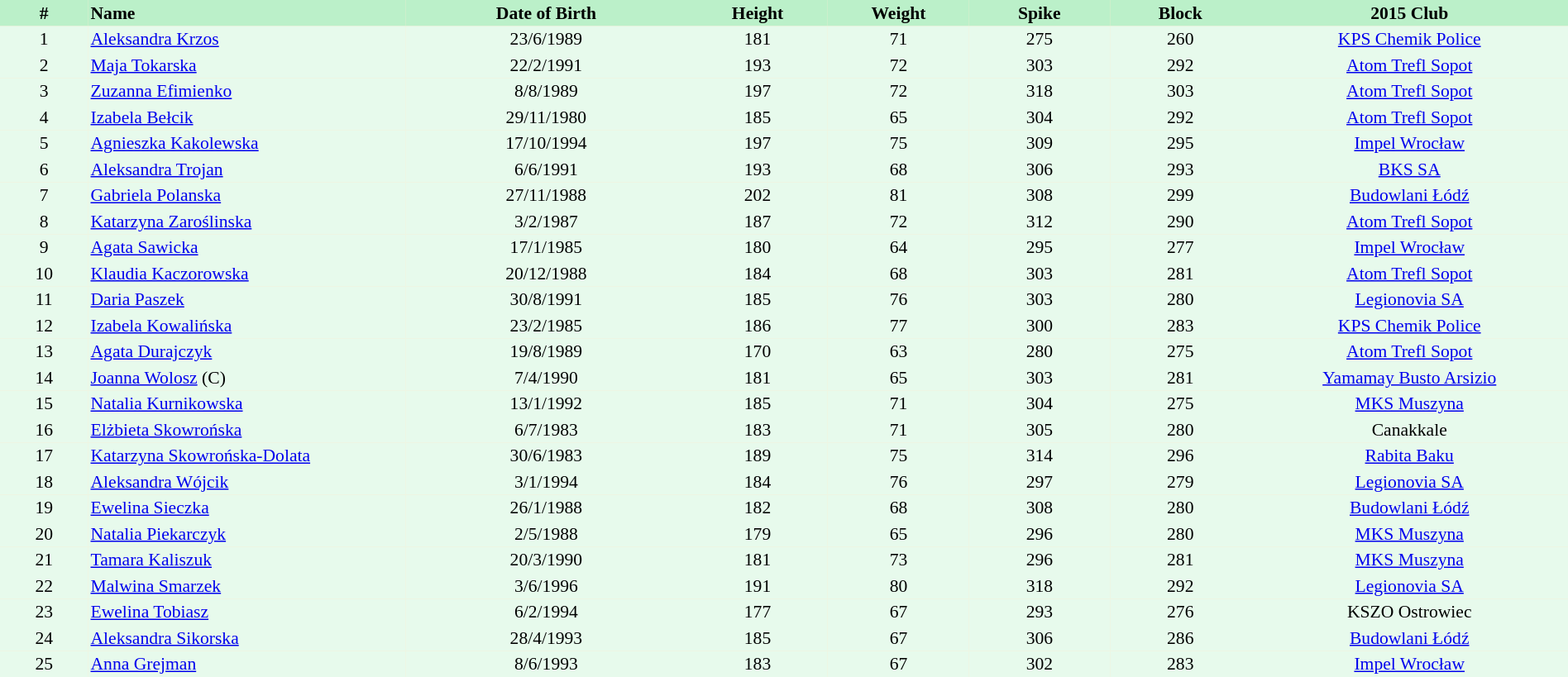<table border=0 cellpadding=2 cellspacing=0  |- bgcolor=#FFECCE style="text-align:center; font-size:90%;" width=100%>
<tr bgcolor=#BBF0C9>
<th width=5%>#</th>
<th width=18% align=left>Name</th>
<th width=16%>Date of Birth</th>
<th width=8%>Height</th>
<th width=8%>Weight</th>
<th width=8%>Spike</th>
<th width=8%>Block</th>
<th width=18%>2015 Club</th>
</tr>
<tr bgcolor=#E7FAEC>
<td>1</td>
<td align=left><a href='#'>Aleksandra Krzos</a></td>
<td>23/6/1989</td>
<td>181</td>
<td>71</td>
<td>275</td>
<td>260</td>
<td><a href='#'>KPS Chemik Police</a></td>
</tr>
<tr bgcolor=#E7FAEC>
<td>2</td>
<td align=left><a href='#'>Maja Tokarska</a></td>
<td>22/2/1991</td>
<td>193</td>
<td>72</td>
<td>303</td>
<td>292</td>
<td><a href='#'>Atom Trefl Sopot</a></td>
</tr>
<tr bgcolor=#E7FAEC>
<td>3</td>
<td align=left><a href='#'>Zuzanna Efimienko</a></td>
<td>8/8/1989</td>
<td>197</td>
<td>72</td>
<td>318</td>
<td>303</td>
<td><a href='#'>Atom Trefl Sopot</a></td>
</tr>
<tr bgcolor=#E7FAEC>
<td>4</td>
<td align=left><a href='#'>Izabela Bełcik</a></td>
<td>29/11/1980</td>
<td>185</td>
<td>65</td>
<td>304</td>
<td>292</td>
<td><a href='#'>Atom Trefl Sopot</a></td>
</tr>
<tr bgcolor=#E7FAEC>
<td>5</td>
<td align=left><a href='#'>Agnieszka Kakolewska</a></td>
<td>17/10/1994</td>
<td>197</td>
<td>75</td>
<td>309</td>
<td>295</td>
<td><a href='#'>Impel Wrocław</a></td>
</tr>
<tr bgcolor=#E7FAEC>
<td>6</td>
<td align=left><a href='#'>Aleksandra Trojan</a></td>
<td>6/6/1991</td>
<td>193</td>
<td>68</td>
<td>306</td>
<td>293</td>
<td><a href='#'>BKS SA</a></td>
</tr>
<tr bgcolor=#E7FAEC>
<td>7</td>
<td align=left><a href='#'>Gabriela Polanska</a></td>
<td>27/11/1988</td>
<td>202</td>
<td>81</td>
<td>308</td>
<td>299</td>
<td><a href='#'>Budowlani Łódź</a></td>
</tr>
<tr bgcolor=#E7FAEC>
<td>8</td>
<td align=left><a href='#'>Katarzyna Zaroślinska</a></td>
<td>3/2/1987</td>
<td>187</td>
<td>72</td>
<td>312</td>
<td>290</td>
<td><a href='#'>Atom Trefl Sopot</a></td>
</tr>
<tr bgcolor=#E7FAEC>
<td>9</td>
<td align=left><a href='#'>Agata Sawicka</a></td>
<td>17/1/1985</td>
<td>180</td>
<td>64</td>
<td>295</td>
<td>277</td>
<td><a href='#'>Impel Wrocław</a></td>
</tr>
<tr bgcolor=#E7FAEC>
<td>10</td>
<td align=left><a href='#'>Klaudia Kaczorowska</a></td>
<td>20/12/1988</td>
<td>184</td>
<td>68</td>
<td>303</td>
<td>281</td>
<td><a href='#'>Atom Trefl Sopot</a></td>
</tr>
<tr bgcolor=#E7FAEC>
<td>11</td>
<td align=left><a href='#'>Daria Paszek</a></td>
<td>30/8/1991</td>
<td>185</td>
<td>76</td>
<td>303</td>
<td>280</td>
<td><a href='#'>Legionovia SA</a></td>
</tr>
<tr bgcolor=#E7FAEC>
<td>12</td>
<td align=left><a href='#'>Izabela Kowalińska</a></td>
<td>23/2/1985</td>
<td>186</td>
<td>77</td>
<td>300</td>
<td>283</td>
<td><a href='#'>KPS Chemik Police</a></td>
</tr>
<tr bgcolor=#E7FAEC>
<td>13</td>
<td align=left><a href='#'>Agata Durajczyk</a></td>
<td>19/8/1989</td>
<td>170</td>
<td>63</td>
<td>280</td>
<td>275</td>
<td><a href='#'>Atom Trefl Sopot</a></td>
</tr>
<tr bgcolor=#E7FAEC>
<td>14</td>
<td align=left><a href='#'>Joanna Wolosz</a> (C)</td>
<td>7/4/1990</td>
<td>181</td>
<td>65</td>
<td>303</td>
<td>281</td>
<td><a href='#'>Yamamay Busto Arsizio</a></td>
</tr>
<tr bgcolor=#E7FAEC>
<td>15</td>
<td align=left><a href='#'>Natalia Kurnikowska</a></td>
<td>13/1/1992</td>
<td>185</td>
<td>71</td>
<td>304</td>
<td>275</td>
<td><a href='#'>MKS Muszyna</a></td>
</tr>
<tr bgcolor=#E7FAEC>
<td>16</td>
<td align=left><a href='#'>Elżbieta Skowrońska</a></td>
<td>6/7/1983</td>
<td>183</td>
<td>71</td>
<td>305</td>
<td>280</td>
<td>Canakkale</td>
</tr>
<tr bgcolor=#E7FAEC>
<td>17</td>
<td align=left><a href='#'>Katarzyna Skowrońska-Dolata</a></td>
<td>30/6/1983</td>
<td>189</td>
<td>75</td>
<td>314</td>
<td>296</td>
<td><a href='#'>Rabita Baku</a></td>
</tr>
<tr bgcolor=#E7FAEC>
<td>18</td>
<td align=left><a href='#'>Aleksandra Wójcik</a></td>
<td>3/1/1994</td>
<td>184</td>
<td>76</td>
<td>297</td>
<td>279</td>
<td><a href='#'>Legionovia SA</a></td>
</tr>
<tr bgcolor=#E7FAEC>
<td>19</td>
<td align=left><a href='#'>Ewelina Sieczka</a></td>
<td>26/1/1988</td>
<td>182</td>
<td>68</td>
<td>308</td>
<td>280</td>
<td><a href='#'>Budowlani Łódź</a></td>
</tr>
<tr bgcolor=#E7FAEC>
<td>20</td>
<td align=left><a href='#'>Natalia Piekarczyk</a></td>
<td>2/5/1988</td>
<td>179</td>
<td>65</td>
<td>296</td>
<td>280</td>
<td><a href='#'>MKS Muszyna</a></td>
</tr>
<tr bgcolor=#E7FAEC>
<td>21</td>
<td align=left><a href='#'>Tamara Kaliszuk</a></td>
<td>20/3/1990</td>
<td>181</td>
<td>73</td>
<td>296</td>
<td>281</td>
<td><a href='#'>MKS Muszyna</a></td>
</tr>
<tr bgcolor=#E7FAEC>
<td>22</td>
<td align=left><a href='#'>Malwina Smarzek</a></td>
<td>3/6/1996</td>
<td>191</td>
<td>80</td>
<td>318</td>
<td>292</td>
<td><a href='#'>Legionovia SA</a></td>
</tr>
<tr bgcolor=#E7FAEC>
<td>23</td>
<td align=left><a href='#'>Ewelina Tobiasz</a></td>
<td>6/2/1994</td>
<td>177</td>
<td>67</td>
<td>293</td>
<td>276</td>
<td>KSZO Ostrowiec</td>
</tr>
<tr bgcolor=#E7FAEC>
<td>24</td>
<td align=left><a href='#'>Aleksandra Sikorska</a></td>
<td>28/4/1993</td>
<td>185</td>
<td>67</td>
<td>306</td>
<td>286</td>
<td><a href='#'>Budowlani Łódź</a></td>
</tr>
<tr bgcolor=#E7FAEC>
<td>25</td>
<td align=left><a href='#'>Anna Grejman</a></td>
<td>8/6/1993</td>
<td>183</td>
<td>67</td>
<td>302</td>
<td>283</td>
<td><a href='#'>Impel Wrocław</a></td>
</tr>
<tr bgcolor=#E7FAEC>
</tr>
</table>
